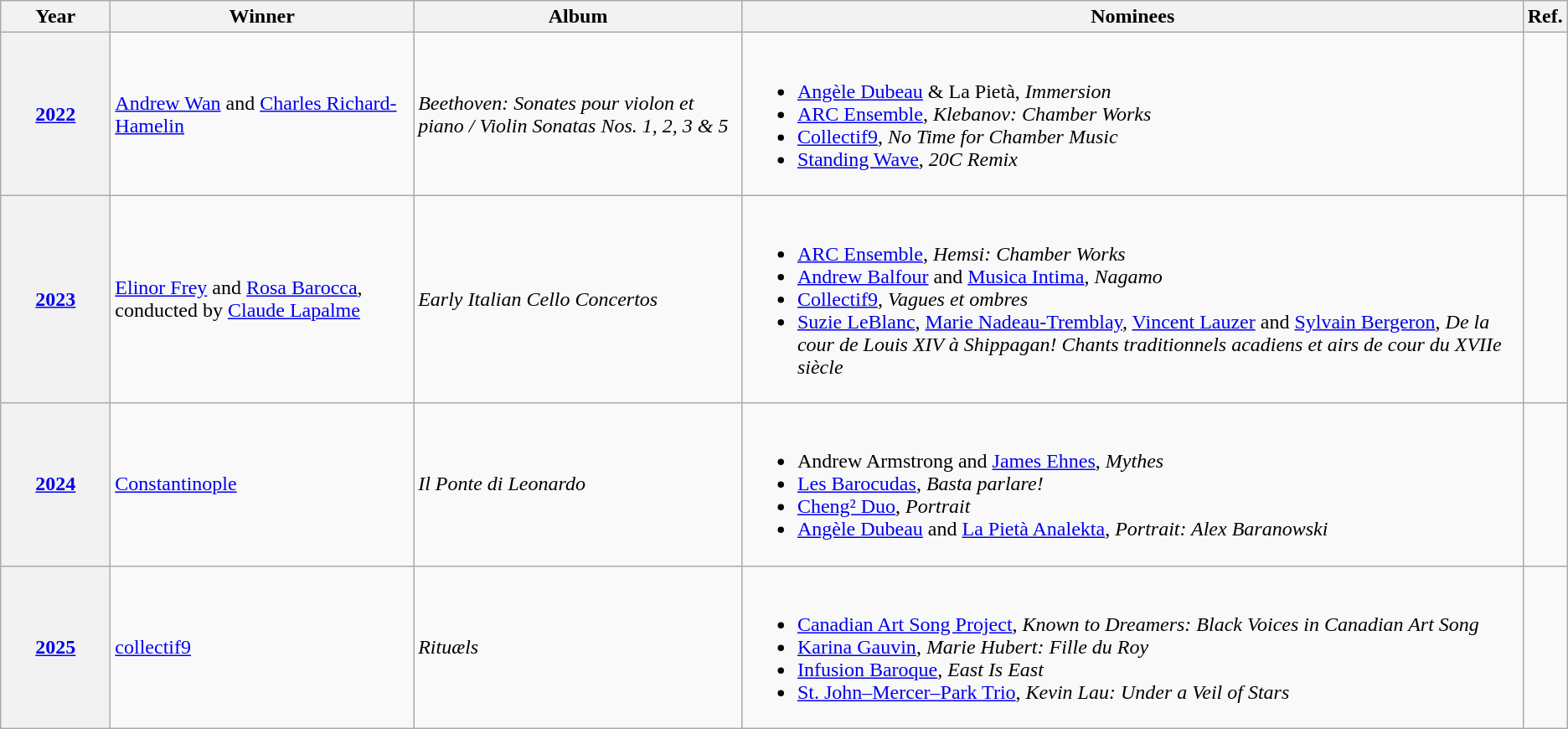<table class="wikitable sortable">
<tr>
<th scope="col" style="width:5em;">Year</th>
<th scope="col">Winner</th>
<th scope="col">Album</th>
<th scope="col" class="unsortable">Nominees</th>
<th scope="col" class="unsortable">Ref.</th>
</tr>
<tr>
<th style="text-align:center;" scope="row"><a href='#'>2022</a></th>
<td><a href='#'>Andrew Wan</a> and <a href='#'>Charles Richard-Hamelin</a></td>
<td><em>Beethoven: Sonates pour violon et piano / Violin Sonatas Nos. 1, 2, 3 & 5</em></td>
<td><br><ul><li><a href='#'>Angèle Dubeau</a> & La Pietà, <em>Immersion</em></li><li><a href='#'>ARC Ensemble</a>, <em>Klebanov: Chamber Works</em></li><li><a href='#'>Collectif9</a>, <em>No Time for Chamber Music</em></li><li><a href='#'>Standing Wave</a>, <em>20C Remix</em></li></ul></td>
<td align="center"></td>
</tr>
<tr>
<th style="text-align:center;" scope="row"><a href='#'>2023</a></th>
<td><a href='#'>Elinor Frey</a> and <a href='#'>Rosa Barocca</a>, conducted by <a href='#'>Claude Lapalme</a></td>
<td><em>Early Italian Cello Concertos</em></td>
<td><br><ul><li><a href='#'>ARC Ensemble</a>, <em>Hemsi: Chamber Works</em></li><li><a href='#'>Andrew Balfour</a> and <a href='#'>Musica Intima</a>, <em>Nagamo</em></li><li><a href='#'>Collectif9</a>, <em>Vagues et ombres</em></li><li><a href='#'>Suzie LeBlanc</a>, <a href='#'>Marie Nadeau-Tremblay</a>, <a href='#'>Vincent Lauzer</a> and <a href='#'>Sylvain Bergeron</a>, <em>De la cour de Louis XIV à Shippagan! Chants traditionnels acadiens et airs de cour du XVIIe siècle</em></li></ul></td>
<td align="center"></td>
</tr>
<tr>
<th scope="row"><a href='#'>2024</a></th>
<td><a href='#'>Constantinople</a></td>
<td><em>Il Ponte di Leonardo</em></td>
<td><br><ul><li>Andrew Armstrong and <a href='#'>James Ehnes</a>, <em>Mythes</em></li><li><a href='#'>Les Barocudas</a>, <em>Basta parlare!</em></li><li><a href='#'>Cheng² Duo</a>, <em>Portrait</em></li><li><a href='#'>Angèle Dubeau</a> and <a href='#'>La Pietà Analekta</a>, <em>Portrait: Alex Baranowski</em></li></ul></td>
<td align="center"></td>
</tr>
<tr>
<th scope="row"><a href='#'>2025</a></th>
<td><a href='#'>collectif9</a></td>
<td><em>Rituæls</em></td>
<td><br><ul><li><a href='#'>Canadian Art Song Project</a>, <em>Known to Dreamers: Black Voices in Canadian Art Song</em></li><li><a href='#'>Karina Gauvin</a>, <em>Marie Hubert: Fille du Roy</em></li><li><a href='#'>Infusion Baroque</a>, <em>East Is East</em></li><li><a href='#'>St. John–Mercer–Park Trio</a>, <em>Kevin Lau: Under a Veil of Stars</em></li></ul></td>
<td align="center"></td>
</tr>
</table>
